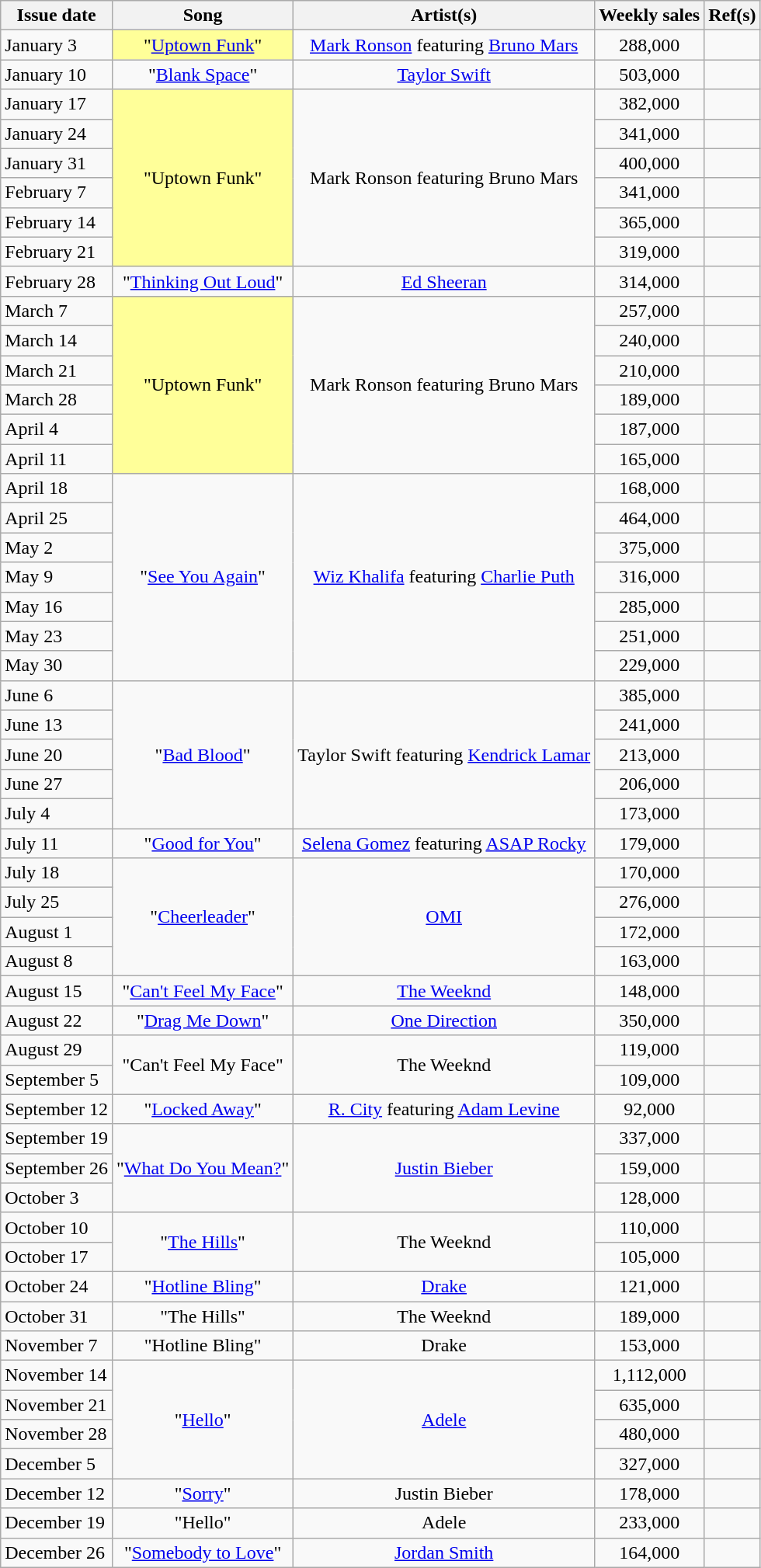<table class="wikitable sortable">
<tr>
<th>Issue date</th>
<th>Song</th>
<th>Artist(s)</th>
<th>Weekly sales</th>
<th>Ref(s)</th>
</tr>
<tr>
<td>January 3</td>
<td style="background:#ff9; text-align:center;" rowspan="1">"<a href='#'>Uptown Funk</a>" </td>
<td style="text-align: center;" rowspan="1"><a href='#'>Mark Ronson</a> featuring <a href='#'>Bruno Mars</a></td>
<td style="text-align: center;">288,000</td>
<td style="text-align: center;"></td>
</tr>
<tr>
<td>January 10</td>
<td style="text-align: center;" rowspan="1">"<a href='#'>Blank Space</a>"</td>
<td style="text-align: center;" rowspan="1"><a href='#'>Taylor Swift</a></td>
<td style="text-align: center;">503,000</td>
<td style="text-align: center;"></td>
</tr>
<tr>
<td>January 17</td>
<td style="background:#ff9; text-align:center;" rowspan="6">"Uptown Funk" </td>
<td style="text-align: center;" rowspan="6">Mark Ronson featuring Bruno Mars</td>
<td style="text-align: center;">382,000</td>
<td style="text-align: center;"></td>
</tr>
<tr>
<td>January 24</td>
<td style="text-align: center;">341,000</td>
<td style="text-align: center;"></td>
</tr>
<tr>
<td>January 31</td>
<td style="text-align: center;">400,000</td>
<td style="text-align: center;"></td>
</tr>
<tr>
<td>February 7</td>
<td style="text-align: center;">341,000</td>
<td style="text-align: center;"></td>
</tr>
<tr>
<td>February 14</td>
<td style="text-align: center;">365,000</td>
<td style="text-align: center;"></td>
</tr>
<tr>
<td>February 21</td>
<td style="text-align: center;">319,000</td>
<td style="text-align: center;"></td>
</tr>
<tr>
<td>February 28</td>
<td style="text-align: center;" rowspan="1">"<a href='#'>Thinking Out Loud</a>"</td>
<td style="text-align: center;" rowspan="1"><a href='#'>Ed Sheeran</a></td>
<td style="text-align: center;">314,000</td>
<td style="text-align: center;"></td>
</tr>
<tr>
<td>March 7</td>
<td style="background:#ff9; text-align:center;" rowspan="6">"Uptown Funk" </td>
<td style="text-align: center;" rowspan="6">Mark Ronson featuring Bruno Mars</td>
<td style="text-align: center;">257,000</td>
<td style="text-align: center;"></td>
</tr>
<tr>
<td>March 14</td>
<td style="text-align: center;">240,000</td>
<td style="text-align: center;"></td>
</tr>
<tr>
<td>March 21</td>
<td style="text-align: center;">210,000</td>
<td style="text-align: center;"></td>
</tr>
<tr>
<td>March 28</td>
<td style="text-align: center;">189,000</td>
<td style="text-align: center;"></td>
</tr>
<tr>
<td>April 4</td>
<td style="text-align: center;">187,000</td>
<td style="text-align: center;"></td>
</tr>
<tr>
<td>April 11</td>
<td style="text-align: center;">165,000</td>
<td style="text-align: center;"></td>
</tr>
<tr>
<td>April 18</td>
<td style="text-align: center;" rowspan="7">"<a href='#'>See You Again</a>"</td>
<td style="text-align: center;" rowspan="7"><a href='#'>Wiz Khalifa</a> featuring <a href='#'>Charlie Puth</a></td>
<td style="text-align: center;">168,000</td>
<td style="text-align: center;"></td>
</tr>
<tr>
<td>April 25</td>
<td style="text-align:center;">464,000</td>
<td style="text-align: center;"></td>
</tr>
<tr>
<td>May 2</td>
<td style="text-align:center;">375,000</td>
<td style="text-align: center;"></td>
</tr>
<tr>
<td>May 9</td>
<td style="text-align:center;">316,000</td>
<td style="text-align: center;"></td>
</tr>
<tr>
<td>May 16</td>
<td style="text-align:center;">285,000</td>
<td style="text-align: center;"></td>
</tr>
<tr>
<td>May 23</td>
<td style="text-align:center;">251,000</td>
<td style="text-align: center;"></td>
</tr>
<tr>
<td>May 30</td>
<td style="text-align:center;">229,000</td>
<td style="text-align: center;"></td>
</tr>
<tr>
<td>June 6</td>
<td style="text-align: center;" rowspan="5">"<a href='#'>Bad Blood</a>"</td>
<td style="text-align: center;" rowspan="5">Taylor Swift featuring <a href='#'>Kendrick Lamar</a></td>
<td style="text-align: center;">385,000</td>
<td style="text-align: center;"></td>
</tr>
<tr>
<td>June 13</td>
<td style="text-align: center;">241,000</td>
<td style="text-align: center;"></td>
</tr>
<tr>
<td>June 20</td>
<td style="text-align: center;">213,000</td>
<td style="text-align: center;"></td>
</tr>
<tr>
<td>June 27</td>
<td style="text-align: center;">206,000</td>
<td style="text-align: center;"></td>
</tr>
<tr>
<td>July 4</td>
<td style="text-align: center;">173,000</td>
<td style="text-align: center;"></td>
</tr>
<tr>
<td>July 11</td>
<td style="text-align: center;" rowspan="1">"<a href='#'>Good for You</a>"</td>
<td style="text-align: center;" rowspan="1"><a href='#'>Selena Gomez</a> featuring <a href='#'>ASAP Rocky</a></td>
<td style="text-align: center;">179,000</td>
<td style="text-align: center;"></td>
</tr>
<tr>
<td>July 18</td>
<td style="text-align: center;" rowspan="4">"<a href='#'>Cheerleader</a>"</td>
<td style="text-align: center;" rowspan="4"><a href='#'>OMI</a></td>
<td style="text-align: center;">170,000</td>
<td style="text-align: center;"></td>
</tr>
<tr>
<td>July 25</td>
<td style="text-align: center;">276,000</td>
<td style="text-align: center;"></td>
</tr>
<tr>
<td>August 1</td>
<td style="text-align: center;">172,000</td>
<td style="text-align: center;"></td>
</tr>
<tr>
<td>August 8</td>
<td style="text-align: center;">163,000</td>
<td style="text-align: center;"></td>
</tr>
<tr>
<td>August 15</td>
<td style="text-align: center;" rowspan="1">"<a href='#'>Can't Feel My Face</a>"</td>
<td style="text-align: center;" rowspan="1"><a href='#'>The Weeknd</a></td>
<td style="text-align: center;">148,000</td>
<td style="text-align: center;"></td>
</tr>
<tr>
<td>August 22</td>
<td style="text-align: center;" rowspan="1">"<a href='#'>Drag Me Down</a>"</td>
<td style="text-align: center;" rowspan="1"><a href='#'>One Direction</a></td>
<td style="text-align: center;">350,000</td>
<td style="text-align: center;"></td>
</tr>
<tr>
<td>August 29</td>
<td style="text-align: center;" rowspan="2">"Can't Feel My Face"</td>
<td style="text-align: center;" rowspan="2">The Weeknd</td>
<td style="text-align: center;">119,000</td>
<td style="text-align: center;"></td>
</tr>
<tr>
<td>September 5</td>
<td style="text-align: center;">109,000</td>
<td style="text-align: center;"></td>
</tr>
<tr>
<td>September 12</td>
<td style="text-align: center;" rowspan="1">"<a href='#'>Locked Away</a>"</td>
<td style="text-align: center;" rowspan="1"><a href='#'>R. City</a> featuring <a href='#'>Adam Levine</a></td>
<td style="text-align: center;">92,000</td>
<td style="text-align: center;"></td>
</tr>
<tr>
<td>September 19</td>
<td style="text-align: center;" rowspan="3">"<a href='#'>What Do You Mean?</a>"</td>
<td style="text-align: center;" rowspan="3"><a href='#'>Justin Bieber</a></td>
<td style="text-align: center;">337,000</td>
<td style="text-align: center;"></td>
</tr>
<tr>
<td>September 26</td>
<td style="text-align: center;">159,000</td>
<td style="text-align: center;"></td>
</tr>
<tr>
<td>October 3</td>
<td style="text-align: center;">128,000</td>
<td style="text-align: center;"></td>
</tr>
<tr>
<td>October 10</td>
<td style="text-align: center;" rowspan="2">"<a href='#'>The Hills</a>"</td>
<td style="text-align: center;" rowspan="2">The Weeknd</td>
<td style="text-align: center;">110,000</td>
<td style="text-align: center;"></td>
</tr>
<tr>
<td>October 17</td>
<td style="text-align: center;">105,000</td>
<td style="text-align: center;"></td>
</tr>
<tr>
<td>October 24</td>
<td style="text-align: center;" rowspan="1">"<a href='#'>Hotline Bling</a>"</td>
<td style="text-align: center;" rowspan="1"><a href='#'>Drake</a></td>
<td style="text-align: center;">121,000</td>
<td style="text-align: center;"></td>
</tr>
<tr>
<td>October 31</td>
<td style="text-align: center;" rowspan="1">"The Hills"</td>
<td style="text-align: center;" rowspan="1">The Weeknd</td>
<td style="text-align: center;">189,000</td>
<td style="text-align: center;"></td>
</tr>
<tr>
<td>November 7</td>
<td style="text-align: center;" rowspan="1">"Hotline Bling"</td>
<td style="text-align: center;" rowspan="1">Drake</td>
<td style="text-align: center;">153,000</td>
<td style="text-align: center;"></td>
</tr>
<tr>
<td>November 14</td>
<td style="text-align: center;" rowspan="4">"<a href='#'>Hello</a>"</td>
<td style="text-align: center;" rowspan="4"><a href='#'>Adele</a></td>
<td style="text-align: center;">1,112,000</td>
<td style="text-align: center;"></td>
</tr>
<tr>
<td>November 21</td>
<td style="text-align: center;">635,000</td>
<td style="text-align: center;"></td>
</tr>
<tr>
<td>November 28</td>
<td style="text-align: center;">480,000</td>
<td style="text-align: center;"></td>
</tr>
<tr>
<td>December 5</td>
<td style="text-align: center;">327,000</td>
<td style="text-align: center;"></td>
</tr>
<tr>
<td>December 12</td>
<td style="text-align: center;" rowspan="1">"<a href='#'>Sorry</a>"</td>
<td style="text-align: center;" rowspan="1">Justin Bieber</td>
<td style="text-align: center;">178,000</td>
<td style="text-align: center;"></td>
</tr>
<tr>
<td>December 19</td>
<td style="text-align: center;" rowspan="1">"Hello"</td>
<td style="text-align: center;" rowspan="1">Adele</td>
<td style="text-align: center;">233,000</td>
<td style="text-align: center;"></td>
</tr>
<tr>
<td>December 26</td>
<td style="text-align: center;" rowspan="1">"<a href='#'>Somebody to Love</a>"</td>
<td style="text-align: center;" rowspan="1"><a href='#'>Jordan Smith</a></td>
<td style="text-align: center;">164,000</td>
<td style="text-align: center;"></td>
</tr>
</table>
